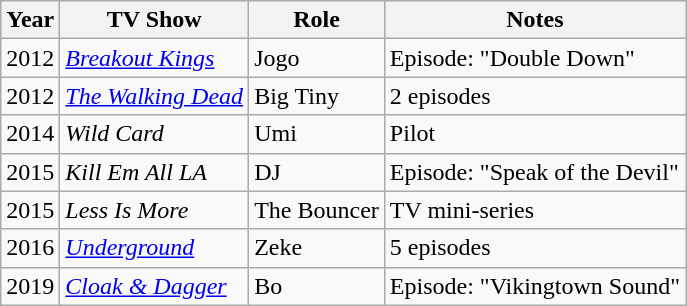<table class="wikitable">
<tr>
<th>Year</th>
<th>TV Show</th>
<th>Role</th>
<th>Notes</th>
</tr>
<tr>
<td>2012</td>
<td><em><a href='#'>Breakout Kings</a></em></td>
<td>Jogo</td>
<td>Episode: "Double Down"</td>
</tr>
<tr>
<td>2012</td>
<td><em><a href='#'>The Walking Dead</a></em></td>
<td>Big Tiny</td>
<td>2 episodes</td>
</tr>
<tr>
<td>2014</td>
<td><em>Wild Card</em></td>
<td>Umi</td>
<td>Pilot</td>
</tr>
<tr>
<td>2015</td>
<td><em>Kill Em All LA</em></td>
<td>DJ</td>
<td>Episode: "Speak of the Devil"</td>
</tr>
<tr>
<td>2015</td>
<td><em>Less Is More</em></td>
<td>The Bouncer</td>
<td>TV mini-series</td>
</tr>
<tr>
<td>2016</td>
<td><em><a href='#'>Underground</a></em></td>
<td>Zeke</td>
<td>5 episodes</td>
</tr>
<tr>
<td>2019</td>
<td><em><a href='#'>Cloak & Dagger</a></em></td>
<td>Bo</td>
<td>Episode: "Vikingtown Sound"</td>
</tr>
</table>
